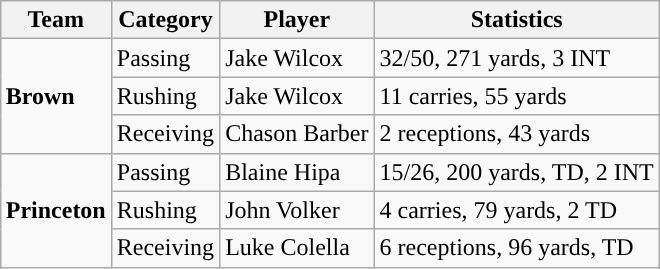<table class="wikitable" style="float: right;">
<tr>
<th>Team</th>
<th>Category</th>
<th>Player</th>
<th>Statistics</th>
</tr>
<tr>
<td rowspan=3><strong>Brown</strong></td>
<td>Passing</td>
<td>Jake Wilcox</td>
<td>32/50, 271 yards, 3 INT</td>
</tr>
<tr>
<td>Rushing</td>
<td>Jake Wilcox</td>
<td>11 carries, 55 yards</td>
</tr>
<tr>
<td>Receiving</td>
<td>Chason Barber</td>
<td>2 receptions, 43 yards</td>
</tr>
<tr>
<td rowspan=3><strong>Princeton</strong></td>
<td>Passing</td>
<td>Blaine Hipa</td>
<td>15/26, 200 yards, TD, 2 INT</td>
</tr>
<tr>
<td>Rushing</td>
<td>John Volker</td>
<td>4 carries, 79 yards, 2 TD</td>
</tr>
<tr>
<td>Receiving</td>
<td>Luke Colella</td>
<td>6 receptions, 96 yards, TD</td>
</tr>
</table>
